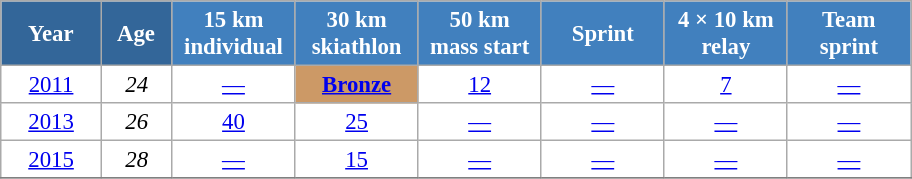<table class="wikitable" style="font-size:95%; text-align:center; border:grey solid 1px; border-collapse:collapse; background:#ffffff;">
<tr>
<th style="background-color:#369; color:white; width:60px;"> Year </th>
<th style="background-color:#369; color:white; width:40px;"> Age </th>
<th style="background-color:#4180be; color:white; width:75px;"> 15 km <br> individual </th>
<th style="background-color:#4180be; color:white; width:75px;"> 30 km <br> skiathlon </th>
<th style="background-color:#4180be; color:white; width:75px;"> 50 km <br> mass start </th>
<th style="background-color:#4180be; color:white; width:75px;"> Sprint </th>
<th style="background-color:#4180be; color:white; width:75px;"> 4 × 10 km <br> relay </th>
<th style="background-color:#4180be; color:white; width:75px;"> Team <br> sprint </th>
</tr>
<tr>
<td><a href='#'>2011</a></td>
<td><em>24</em></td>
<td><a href='#'>—</a></td>
<td bgcolor=cc9966><a href='#'><strong>Bronze</strong></a></td>
<td><a href='#'>12</a></td>
<td><a href='#'>—</a></td>
<td><a href='#'>7</a></td>
<td><a href='#'>—</a></td>
</tr>
<tr>
<td><a href='#'>2013</a></td>
<td><em>26</em></td>
<td><a href='#'>40</a></td>
<td><a href='#'>25</a></td>
<td><a href='#'>—</a></td>
<td><a href='#'>—</a></td>
<td><a href='#'>—</a></td>
<td><a href='#'>—</a></td>
</tr>
<tr>
<td><a href='#'>2015</a></td>
<td><em>28</em></td>
<td><a href='#'>—</a></td>
<td><a href='#'>15</a></td>
<td><a href='#'>—</a></td>
<td><a href='#'>—</a></td>
<td><a href='#'>—</a></td>
<td><a href='#'>—</a></td>
</tr>
<tr>
</tr>
</table>
